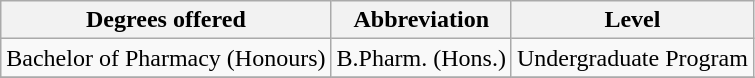<table class="wikitable">
<tr>
<th>Degrees offered</th>
<th>Abbreviation</th>
<th>Level</th>
</tr>
<tr>
<td>Bachelor of Pharmacy (Honours)</td>
<td>B.Pharm. (Hons.)</td>
<td>Undergraduate Program</td>
</tr>
<tr>
</tr>
</table>
